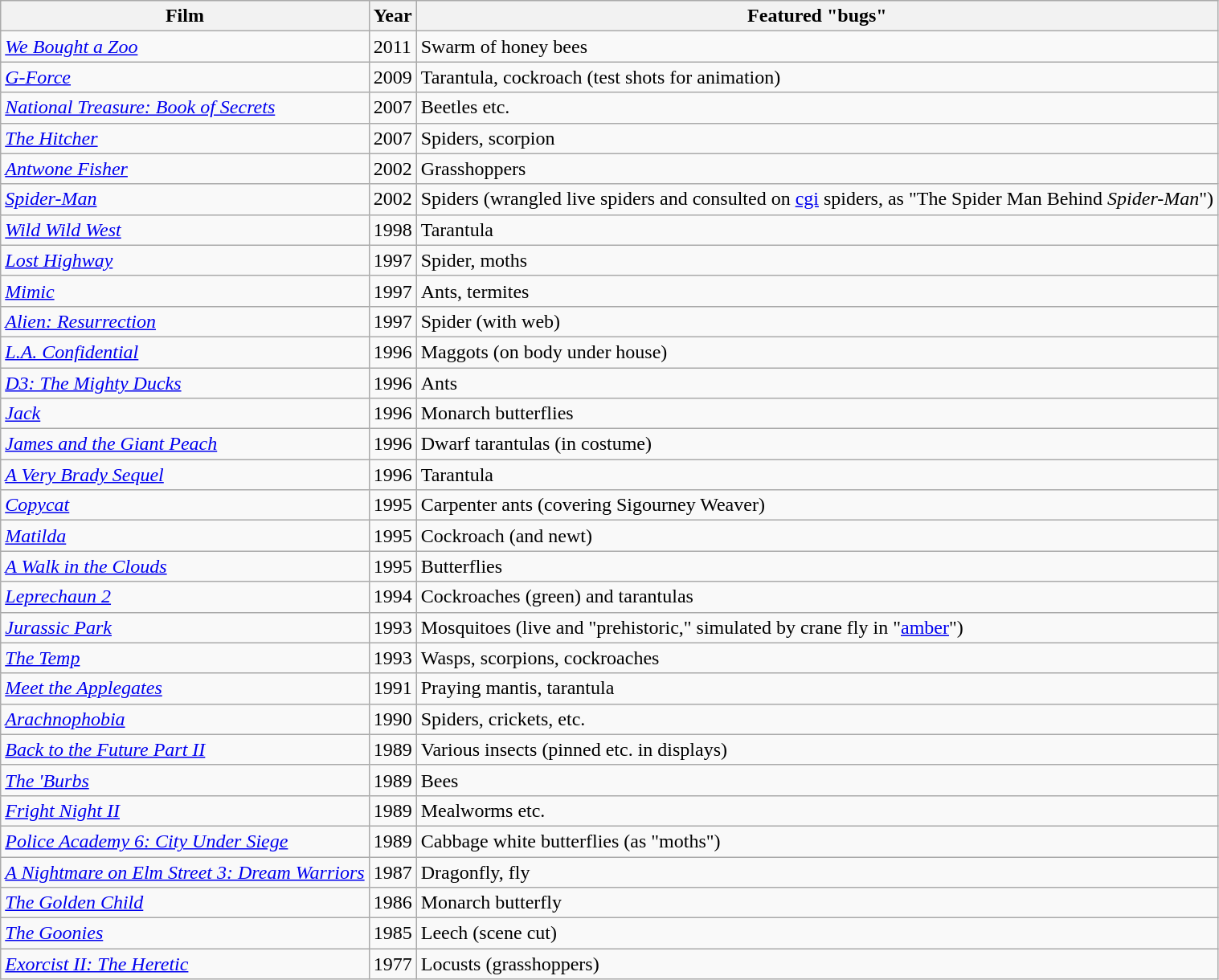<table class="wikitable sortable">
<tr>
<th>Film</th>
<th>Year</th>
<th>Featured "bugs"</th>
</tr>
<tr>
<td><em><a href='#'>We Bought a Zoo</a></em></td>
<td>2011</td>
<td>Swarm of honey bees</td>
</tr>
<tr>
<td><em><a href='#'>G-Force</a></em></td>
<td>2009</td>
<td>Tarantula, cockroach (test shots for animation)</td>
</tr>
<tr>
<td><em><a href='#'>National Treasure: Book of Secrets</a></em></td>
<td>2007</td>
<td>Beetles etc.</td>
</tr>
<tr>
<td><em><a href='#'>The Hitcher</a></em></td>
<td>2007</td>
<td>Spiders, scorpion</td>
</tr>
<tr>
<td><em><a href='#'>Antwone Fisher</a></em></td>
<td>2002</td>
<td>Grasshoppers</td>
</tr>
<tr>
<td><em><a href='#'>Spider-Man</a></em></td>
<td>2002</td>
<td>Spiders (wrangled live spiders and consulted on <a href='#'>cgi</a> spiders, as "The Spider Man Behind <em>Spider-Man</em>")</td>
</tr>
<tr>
<td><em><a href='#'>Wild Wild West</a></em></td>
<td>1998</td>
<td>Tarantula</td>
</tr>
<tr>
<td><em><a href='#'>Lost Highway</a></em></td>
<td>1997</td>
<td>Spider, moths</td>
</tr>
<tr>
<td><em><a href='#'>Mimic</a></em></td>
<td>1997</td>
<td>Ants, termites</td>
</tr>
<tr>
<td><em><a href='#'>Alien: Resurrection</a></em></td>
<td>1997</td>
<td>Spider (with web)</td>
</tr>
<tr>
<td><em><a href='#'>L.A. Confidential</a></em></td>
<td>1996</td>
<td>Maggots (on body under house)</td>
</tr>
<tr>
<td><em><a href='#'>D3: The Mighty Ducks</a></em></td>
<td>1996</td>
<td>Ants</td>
</tr>
<tr>
<td><em><a href='#'>Jack</a></em></td>
<td>1996</td>
<td>Monarch butterflies</td>
</tr>
<tr>
<td><em><a href='#'>James and the Giant Peach</a></em></td>
<td>1996</td>
<td>Dwarf tarantulas (in costume)</td>
</tr>
<tr>
<td><em><a href='#'>A Very Brady Sequel</a></em></td>
<td>1996</td>
<td>Tarantula</td>
</tr>
<tr>
<td><em><a href='#'>Copycat</a></em></td>
<td>1995</td>
<td>Carpenter ants (covering Sigourney Weaver)</td>
</tr>
<tr>
<td><em><a href='#'>Matilda</a></em></td>
<td>1995</td>
<td>Cockroach (and newt)</td>
</tr>
<tr>
<td><em><a href='#'>A Walk in the Clouds</a></em></td>
<td>1995</td>
<td>Butterflies</td>
</tr>
<tr>
<td><em><a href='#'>Leprechaun 2</a></em></td>
<td>1994</td>
<td>Cockroaches (green) and tarantulas</td>
</tr>
<tr>
<td><em><a href='#'>Jurassic Park</a></em></td>
<td>1993</td>
<td>Mosquitoes (live and "prehistoric," simulated by crane fly in "<a href='#'>amber</a>")</td>
</tr>
<tr>
<td><em><a href='#'>The Temp</a></em></td>
<td>1993</td>
<td>Wasps, scorpions, cockroaches</td>
</tr>
<tr>
<td><em><a href='#'>Meet the Applegates</a></em></td>
<td>1991</td>
<td>Praying mantis, tarantula</td>
</tr>
<tr>
<td><em><a href='#'>Arachnophobia</a></em></td>
<td>1990</td>
<td>Spiders, crickets, etc.</td>
</tr>
<tr>
<td><em><a href='#'>Back to the Future Part II</a></em></td>
<td>1989</td>
<td>Various insects (pinned etc. in displays)</td>
</tr>
<tr>
<td><em><a href='#'>The 'Burbs</a></em></td>
<td>1989</td>
<td>Bees</td>
</tr>
<tr>
<td><em><a href='#'>Fright Night II</a></em></td>
<td>1989</td>
<td>Mealworms etc.</td>
</tr>
<tr>
<td><em><a href='#'>Police Academy 6: City Under Siege</a></em></td>
<td>1989</td>
<td>Cabbage white butterflies (as "moths")</td>
</tr>
<tr>
<td><em><a href='#'>A Nightmare on Elm Street 3: Dream Warriors</a></em></td>
<td>1987</td>
<td>Dragonfly, fly</td>
</tr>
<tr>
<td><em><a href='#'>The Golden Child</a></em></td>
<td>1986</td>
<td>Monarch butterfly</td>
</tr>
<tr>
<td><em><a href='#'>The Goonies</a></em></td>
<td>1985</td>
<td>Leech (scene cut)</td>
</tr>
<tr>
<td><em><a href='#'>Exorcist II: The Heretic</a></em></td>
<td>1977</td>
<td>Locusts (grasshoppers)</td>
</tr>
</table>
